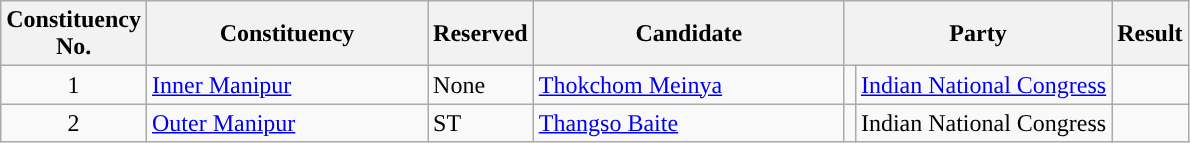<table class= "wikitable sortable">
<tr>
<th>Constituency <br> No.</th>
<th style="width:180px;">Constituency</th>
<th>Reserved</th>
<th style="width:200px;">Candidate</th>
<th colspan=2>Party</th>
<th>Result</th>
</tr>
<tr>
<td align="center">1</td>
<td><a href='#'>Inner Manipur</a></td>
<td>None</td>
<td><a href='#'>Thokchom Meinya</a></td>
<td></td>
<td><a href='#'>Indian National Congress</a></td>
<td></td>
</tr>
<tr>
<td align="center">2</td>
<td><a href='#'>Outer Manipur</a></td>
<td>ST</td>
<td><a href='#'>Thangso Baite</a></td>
<td></td>
<td>Indian National Congress</td>
<td></td>
</tr>
</table>
